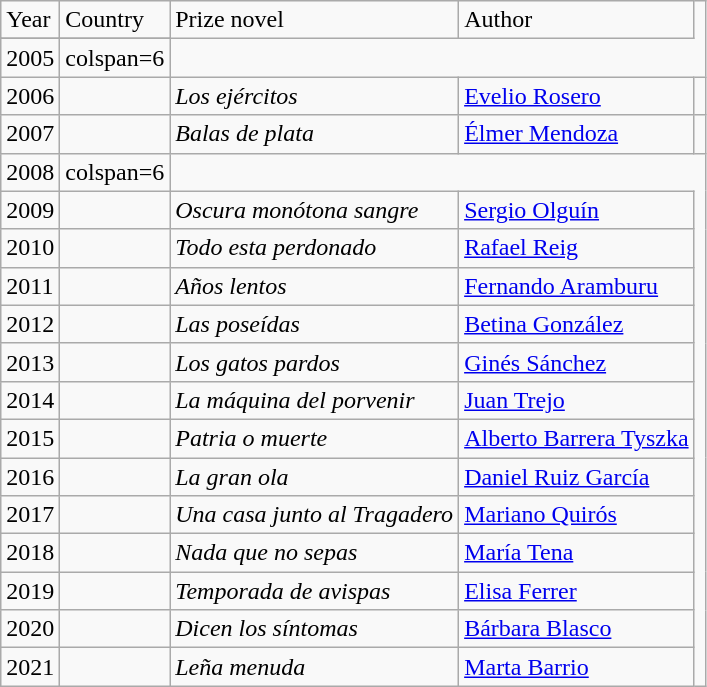<table class="wikitable">
<tr>
<td>Year</td>
<td>Country</td>
<td>Prize novel</td>
<td>Author</td>
</tr>
<tr>
</tr>
<tr>
<td>2005</td>
<td>colspan=6 </td>
</tr>
<tr>
<td>2006</td>
<td></td>
<td><em>Los ejércitos</em></td>
<td><a href='#'>Evelio Rosero</a></td>
<td></td>
</tr>
<tr>
<td>2007</td>
<td></td>
<td><em>Balas de plata</em></td>
<td><a href='#'>Élmer Mendoza</a></td>
<td></td>
</tr>
<tr>
<td>2008</td>
<td>colspan=6 </td>
</tr>
<tr>
<td>2009</td>
<td></td>
<td><em>Oscura monótona sangre</em></td>
<td><a href='#'>Sergio Olguín</a></td>
</tr>
<tr>
<td>2010</td>
<td></td>
<td><em>Todo esta perdonado</em></td>
<td><a href='#'>Rafael Reig</a></td>
</tr>
<tr>
<td>2011</td>
<td></td>
<td><em>Años lentos</em></td>
<td><a href='#'>Fernando Aramburu</a></td>
</tr>
<tr>
<td>2012</td>
<td></td>
<td><em>Las poseídas</em></td>
<td><a href='#'>Betina González</a></td>
</tr>
<tr>
<td>2013</td>
<td></td>
<td><em>Los gatos pardos</em></td>
<td><a href='#'>Ginés Sánchez</a></td>
</tr>
<tr>
<td>2014</td>
<td></td>
<td><em>La máquina del porvenir</em></td>
<td><a href='#'>Juan Trejo</a></td>
</tr>
<tr>
<td>2015</td>
<td></td>
<td><em>Patria o muerte</em></td>
<td><a href='#'>Alberto Barrera Tyszka</a></td>
</tr>
<tr>
<td>2016</td>
<td></td>
<td><em>La gran ola</em></td>
<td><a href='#'>Daniel Ruiz García</a></td>
</tr>
<tr>
<td>2017</td>
<td></td>
<td><em>Una casa junto al Tragadero</em></td>
<td><a href='#'>Mariano Quirós</a></td>
</tr>
<tr>
<td>2018</td>
<td></td>
<td><em>Nada que no sepas</em></td>
<td><a href='#'>María Tena</a></td>
</tr>
<tr>
<td>2019</td>
<td></td>
<td><em>Temporada de avispas</em></td>
<td><a href='#'>Elisa Ferrer</a></td>
</tr>
<tr>
<td>2020</td>
<td></td>
<td><em>Dicen los síntomas</em></td>
<td><a href='#'>Bárbara Blasco</a></td>
</tr>
<tr>
<td>2021</td>
<td></td>
<td><em>Leña menuda</em></td>
<td><a href='#'>Marta Barrio</a></td>
</tr>
</table>
